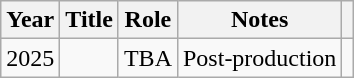<table class="wikitable">
<tr>
<th>Year</th>
<th>Title</th>
<th>Role</th>
<th>Notes</th>
<th></th>
</tr>
<tr>
<td>2025</td>
<td></td>
<td>TBA</td>
<td>Post-production</td>
<td style="text-align: center;"></td>
</tr>
</table>
